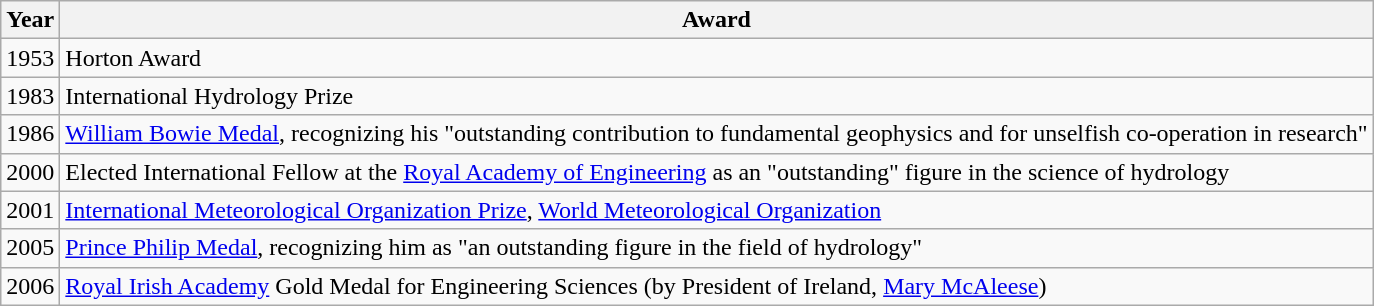<table class="wikitable">
<tr>
<th>Year</th>
<th>Award</th>
</tr>
<tr>
<td>1953</td>
<td>Horton Award</td>
</tr>
<tr>
<td>1983</td>
<td>International Hydrology Prize</td>
</tr>
<tr>
<td>1986</td>
<td><a href='#'>William Bowie Medal</a>, recognizing his "outstanding contribution to fundamental geophysics and for unselfish co-operation in research"</td>
</tr>
<tr>
<td>2000</td>
<td>Elected International Fellow at the <a href='#'>Royal Academy of Engineering</a> as an "outstanding" figure in the science of hydrology</td>
</tr>
<tr>
<td>2001</td>
<td><a href='#'>International Meteorological Organization Prize</a>, <a href='#'>World Meteorological Organization</a></td>
</tr>
<tr>
<td>2005</td>
<td><a href='#'>Prince Philip Medal</a>, recognizing him as "an outstanding figure in the field of hydrology"</td>
</tr>
<tr>
<td>2006</td>
<td><a href='#'>Royal Irish Academy</a> Gold Medal for Engineering Sciences (by President of Ireland, <a href='#'>Mary McAleese</a>)</td>
</tr>
</table>
